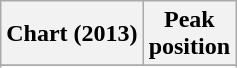<table class="wikitable sortable">
<tr>
<th>Chart (2013)</th>
<th>Peak<br>position</th>
</tr>
<tr>
</tr>
<tr>
</tr>
<tr>
</tr>
<tr>
</tr>
<tr>
</tr>
<tr>
</tr>
</table>
